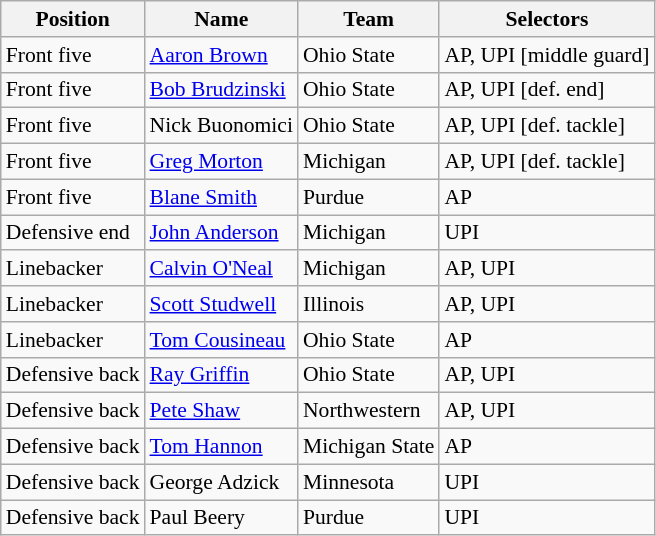<table class="wikitable" style="font-size: 90%">
<tr>
<th>Position</th>
<th>Name</th>
<th>Team</th>
<th>Selectors</th>
</tr>
<tr>
<td>Front five</td>
<td><a href='#'>Aaron Brown</a></td>
<td>Ohio State</td>
<td>AP, UPI [middle guard]</td>
</tr>
<tr>
<td>Front five</td>
<td><a href='#'>Bob Brudzinski</a></td>
<td>Ohio State</td>
<td>AP, UPI [def. end]</td>
</tr>
<tr>
<td>Front five</td>
<td>Nick Buonomici</td>
<td>Ohio State</td>
<td>AP, UPI [def. tackle]</td>
</tr>
<tr>
<td>Front five</td>
<td><a href='#'>Greg Morton</a></td>
<td>Michigan</td>
<td>AP, UPI [def. tackle]</td>
</tr>
<tr>
<td>Front five</td>
<td><a href='#'>Blane Smith</a></td>
<td>Purdue</td>
<td>AP</td>
</tr>
<tr>
<td>Defensive end</td>
<td><a href='#'>John Anderson</a></td>
<td>Michigan</td>
<td>UPI</td>
</tr>
<tr>
<td>Linebacker</td>
<td><a href='#'>Calvin O'Neal</a></td>
<td>Michigan</td>
<td>AP, UPI</td>
</tr>
<tr>
<td>Linebacker</td>
<td><a href='#'>Scott Studwell</a></td>
<td>Illinois</td>
<td>AP, UPI</td>
</tr>
<tr>
<td>Linebacker</td>
<td><a href='#'>Tom Cousineau</a></td>
<td>Ohio State</td>
<td>AP</td>
</tr>
<tr>
<td>Defensive back</td>
<td><a href='#'>Ray Griffin</a></td>
<td>Ohio State</td>
<td>AP, UPI</td>
</tr>
<tr>
<td>Defensive back</td>
<td><a href='#'>Pete Shaw</a></td>
<td>Northwestern</td>
<td>AP, UPI</td>
</tr>
<tr>
<td>Defensive back</td>
<td><a href='#'>Tom Hannon</a></td>
<td>Michigan State</td>
<td>AP</td>
</tr>
<tr>
<td>Defensive back</td>
<td>George Adzick</td>
<td>Minnesota</td>
<td>UPI</td>
</tr>
<tr>
<td>Defensive back</td>
<td>Paul Beery</td>
<td>Purdue</td>
<td>UPI</td>
</tr>
</table>
